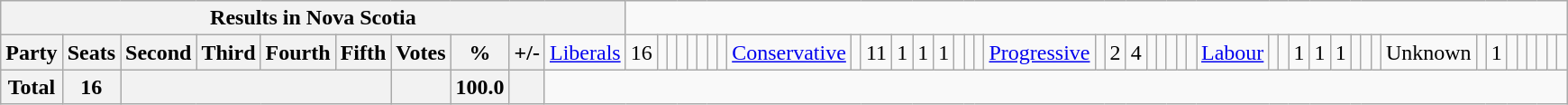<table class="wikitable">
<tr>
<th colspan=11>Results in Nova Scotia</th>
</tr>
<tr>
<th colspan=2>Party</th>
<th>Seats</th>
<th>Second</th>
<th>Third</th>
<th>Fourth</th>
<th>Fifth</th>
<th>Votes</th>
<th>%</th>
<th>+/-<br></th>
<td><a href='#'>Liberals</a></td>
<td align="right">16</td>
<td align="right"></td>
<td align="right"></td>
<td align="right"></td>
<td align="right"></td>
<td align="right"></td>
<td align="right"></td>
<td align="right"><br></td>
<td><a href='#'>Conservative</a></td>
<td align="right"></td>
<td align="right">11</td>
<td align="right">1</td>
<td align="right">1</td>
<td align="right">1</td>
<td align="right"></td>
<td align="right"></td>
<td align="right"><br></td>
<td><a href='#'>Progressive</a></td>
<td align="right"></td>
<td align="right">2</td>
<td align="right">4</td>
<td align="right"></td>
<td align="right"></td>
<td align="right"></td>
<td align="right"></td>
<td align="right"><br></td>
<td><a href='#'>Labour</a></td>
<td align="right"></td>
<td align="right"></td>
<td align="right">1</td>
<td align="right">1</td>
<td align="right">1</td>
<td align="right"></td>
<td align="right"></td>
<td align="right"><br></td>
<td>Unknown</td>
<td align="right"></td>
<td align="right">1</td>
<td align="right"></td>
<td align="right"></td>
<td align="right"></td>
<td align="right"></td>
<td align="right"></td>
<td align="right"></td>
</tr>
<tr>
<th colspan="2">Total</th>
<th>16</th>
<th colspan="4"></th>
<th></th>
<th>100.0</th>
<th></th>
</tr>
</table>
